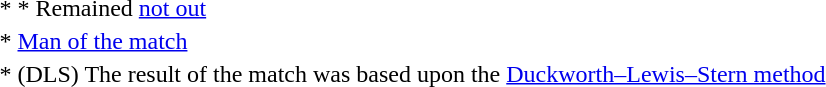<table>
<tr>
<td>* *  Remained <a href='#'>not out</a></td>
</tr>
<tr>
<td>*   <a href='#'>Man of the match</a></td>
</tr>
<tr>
<td>* (DLS)  The result of the match was based upon the <a href='#'>Duckworth–Lewis–Stern method</a></td>
</tr>
</table>
